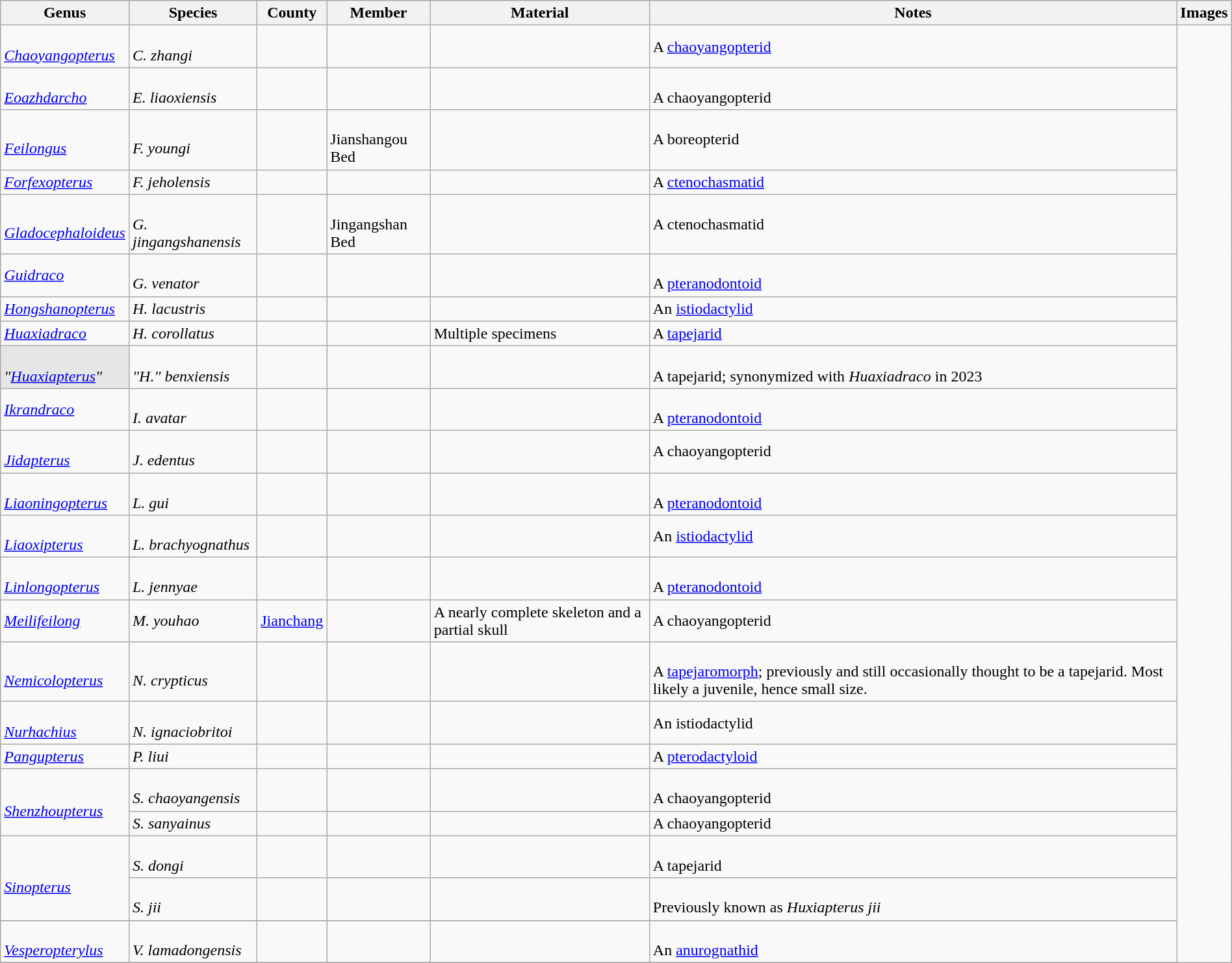<table class="wikitable" align="center" width="100%">
<tr>
<th>Genus</th>
<th>Species</th>
<th>County</th>
<th>Member</th>
<th>Material</th>
<th>Notes</th>
<th>Images</th>
</tr>
<tr>
<td><br><em><a href='#'>Chaoyangopterus</a></em></td>
<td><br><em>C. zhangi</em></td>
<td></td>
<td></td>
<td></td>
<td>A <a href='#'>chaoyangopterid</a></td>
<td rowspan="104"><br>

</td>
</tr>
<tr>
<td><br><em><a href='#'>Eoazhdarcho</a></em></td>
<td><br><em>E. liaoxiensis</em></td>
<td></td>
<td></td>
<td></td>
<td><br>A chaoyangopterid</td>
</tr>
<tr>
<td><br><em><a href='#'>Feilongus</a></em></td>
<td><br><em>F. youngi</em></td>
<td></td>
<td><br>Jianshangou Bed</td>
<td></td>
<td>A boreopterid</td>
</tr>
<tr>
<td><em><a href='#'>Forfexopterus</a></em></td>
<td><em>F. jeholensis</em></td>
<td></td>
<td></td>
<td></td>
<td>A <a href='#'>ctenochasmatid</a></td>
</tr>
<tr>
<td><br><em><a href='#'>Gladocephaloideus</a></em></td>
<td><br><em>G. jingangshanensis</em></td>
<td></td>
<td><br>Jingangshan Bed</td>
<td></td>
<td>A ctenochasmatid</td>
</tr>
<tr>
<td><em><a href='#'>Guidraco</a></em></td>
<td><br><em>G. venator</em></td>
<td></td>
<td></td>
<td></td>
<td><br>A <a href='#'>pteranodontoid</a></td>
</tr>
<tr>
<td><em><a href='#'>Hongshanopterus</a></em></td>
<td><em>H. lacustris</em></td>
<td></td>
<td></td>
<td></td>
<td>An <a href='#'>istiodactylid</a></td>
</tr>
<tr>
<td><em><a href='#'>Huaxiadraco</a></em></td>
<td><em>H. corollatus</em></td>
<td></td>
<td></td>
<td>Multiple specimens</td>
<td>A <a href='#'>tapejarid</a></td>
</tr>
<tr>
<td style="background:#E6E6E6;"><br><em>"<a href='#'>Huaxiapterus</a>"</em></td>
<td><br><em>"H." benxiensis</em></td>
<td></td>
<td></td>
<td></td>
<td><br>A tapejarid; synonymized with <em>Huaxiadraco</em> in 2023</td>
</tr>
<tr>
<td><em><a href='#'>Ikrandraco</a></em></td>
<td><br><em>I. avatar</em></td>
<td></td>
<td></td>
<td></td>
<td><br>A <a href='#'>pteranodontoid</a></td>
</tr>
<tr>
<td><br><em><a href='#'>Jidapterus</a></em></td>
<td><br><em>J. edentus</em></td>
<td></td>
<td></td>
<td></td>
<td>A chaoyangopterid</td>
</tr>
<tr>
<td><br><em><a href='#'>Liaoningopterus</a></em></td>
<td><br><em>L. gui</em></td>
<td></td>
<td></td>
<td></td>
<td><br>A <a href='#'>pteranodontoid</a></td>
</tr>
<tr>
<td><br><em><a href='#'>Liaoxipterus</a></em></td>
<td><br><em>L. brachyognathus</em></td>
<td></td>
<td></td>
<td></td>
<td>An <a href='#'>istiodactylid</a></td>
</tr>
<tr>
<td><br><em><a href='#'>Linlongopterus</a></em></td>
<td><br><em>L. jennyae</em></td>
<td></td>
<td></td>
<td></td>
<td><br>A <a href='#'>pteranodontoid</a></td>
</tr>
<tr>
<td><em><a href='#'>Meilifeilong</a></em></td>
<td><em>M. youhao</em></td>
<td><a href='#'>Jianchang</a></td>
<td></td>
<td>A nearly complete skeleton and a partial skull</td>
<td>A chaoyangopterid</td>
</tr>
<tr>
<td><br><em><a href='#'>Nemicolopterus</a></em></td>
<td><br><em>N. crypticus</em></td>
<td></td>
<td></td>
<td></td>
<td><br>A <a href='#'>tapejaromorph</a>; previously and still occasionally thought to be a tapejarid. Most likely a juvenile, hence small size.</td>
</tr>
<tr>
<td><br><em><a href='#'>Nurhachius</a></em></td>
<td><br><em>N. ignaciobritoi</em></td>
<td></td>
<td></td>
<td></td>
<td>An istiodactylid</td>
</tr>
<tr>
<td><em><a href='#'>Pangupterus</a></em></td>
<td><em>P. liui</em></td>
<td></td>
<td></td>
<td></td>
<td>A <a href='#'>pterodactyloid</a></td>
</tr>
<tr>
<td rowspan="2"><br><em><a href='#'>Shenzhoupterus</a></em></td>
<td><br><em>S. chaoyangensis</em></td>
<td></td>
<td></td>
<td></td>
<td><br>A chaoyangopterid</td>
</tr>
<tr>
<td><em>S. sanyainus</em></td>
<td></td>
<td></td>
<td></td>
<td>A chaoyangopterid</td>
</tr>
<tr>
<td rowspan=2><br><em><a href='#'>Sinopterus</a></em></td>
<td><br><em>S. dongi</em></td>
<td></td>
<td></td>
<td></td>
<td><br>A tapejarid</td>
</tr>
<tr>
<td><br><em>S. jii</em></td>
<td></td>
<td></td>
<td></td>
<td><br>Previously known as <em>Huxiapterus jii</em></td>
</tr>
<tr>
</tr>
<tr>
<td><br><em><a href='#'>Vesperopterylus</a></em></td>
<td><br><em>V. lamadongensis</em></td>
<td></td>
<td></td>
<td></td>
<td><br>An <a href='#'>anurognathid</a></td>
</tr>
<tr>
</tr>
</table>
